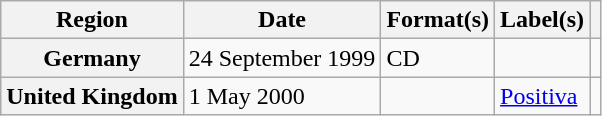<table class="wikitable plainrowheaders">
<tr>
<th scope="col">Region</th>
<th scope="col">Date</th>
<th scope="col">Format(s)</th>
<th scope="col">Label(s)</th>
<th scope="col"></th>
</tr>
<tr>
<th scope="row">Germany</th>
<td>24 September 1999</td>
<td>CD</td>
<td></td>
<td></td>
</tr>
<tr>
<th scope="row">United Kingdom</th>
<td>1 May 2000</td>
<td></td>
<td><a href='#'>Positiva</a></td>
<td></td>
</tr>
</table>
